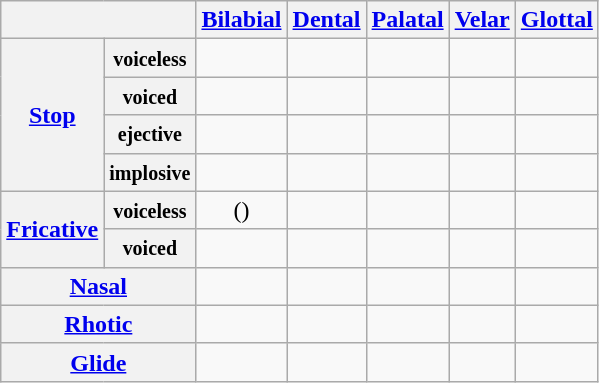<table class="wikitable" style="text-align: center;">
<tr>
<th colspan="2"></th>
<th><a href='#'>Bilabial</a></th>
<th><a href='#'>Dental</a></th>
<th><a href='#'>Palatal</a></th>
<th><a href='#'>Velar</a></th>
<th><a href='#'>Glottal</a></th>
</tr>
<tr align="center">
<th rowspan="4"><a href='#'>Stop</a></th>
<th><small>voiceless</small></th>
<td></td>
<td></td>
<td></td>
<td></td>
<td></td>
</tr>
<tr>
<th><small>voiced</small></th>
<td></td>
<td></td>
<td></td>
<td></td>
<td></td>
</tr>
<tr>
<th><small>ejective</small></th>
<td></td>
<td></td>
<td></td>
<td></td>
<td></td>
</tr>
<tr align="center">
<th><small>implosive</small></th>
<td></td>
<td></td>
<td></td>
<td></td>
<td></td>
</tr>
<tr align="center">
<th rowspan="2"><a href='#'>Fricative</a></th>
<th><small>voiceless</small></th>
<td>()</td>
<td></td>
<td></td>
<td></td>
<td></td>
</tr>
<tr>
<th><small>voiced</small></th>
<td></td>
<td></td>
<td></td>
<td></td>
<td></td>
</tr>
<tr align="center">
<th colspan="2"><a href='#'>Nasal</a></th>
<td></td>
<td></td>
<td></td>
<td></td>
<td></td>
</tr>
<tr align="center">
<th colspan="2"><a href='#'>Rhotic</a></th>
<td></td>
<td></td>
<td></td>
<td></td>
<td></td>
</tr>
<tr align="center">
<th colspan="2"><a href='#'>Glide</a></th>
<td></td>
<td></td>
<td></td>
<td></td>
<td></td>
</tr>
</table>
